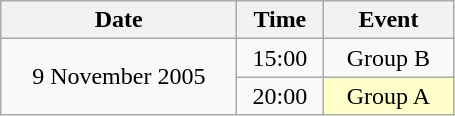<table class = "wikitable" style="text-align:center;">
<tr>
<th width=150>Date</th>
<th width=50>Time</th>
<th width=80>Event</th>
</tr>
<tr>
<td rowspan=2>9 November 2005</td>
<td>15:00</td>
<td>Group B</td>
</tr>
<tr>
<td>20:00</td>
<td bgcolor=ffffcc>Group A</td>
</tr>
</table>
